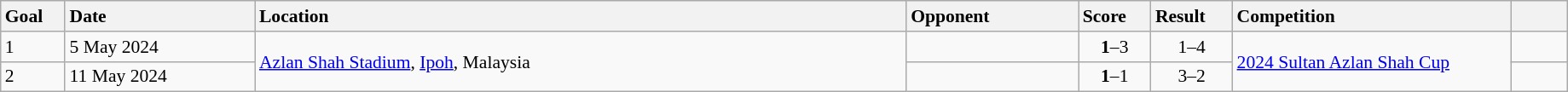<table class="wikitable sortable" style="font-size:90%" width=97%>
<tr>
<th style="width: 25px; text-align: left">Goal</th>
<th style="width: 100px; text-align: left">Date</th>
<th style="width: 360px; text-align: left">Location</th>
<th style="width: 90px; text-align: left">Opponent</th>
<th style="width: 30px; text-align: left">Score</th>
<th style="width: 30px; text-align: left">Result</th>
<th style="width: 150px; text-align: left">Competition</th>
<th style="width: 25px; text-align: left"></th>
</tr>
<tr>
<td>1</td>
<td>5 May 2024</td>
<td rowspan=2><a href='#'>Azlan Shah Stadium</a>, <a href='#'>Ipoh</a>, Malaysia</td>
<td></td>
<td align="center"><strong>1</strong>–3</td>
<td align="center">1–4</td>
<td rowspan=2><a href='#'>2024 Sultan Azlan Shah Cup</a></td>
<td></td>
</tr>
<tr>
<td>2</td>
<td>11 May 2024</td>
<td></td>
<td align="center"><strong>1</strong>–1</td>
<td align="center">3–2</td>
<td></td>
</tr>
</table>
